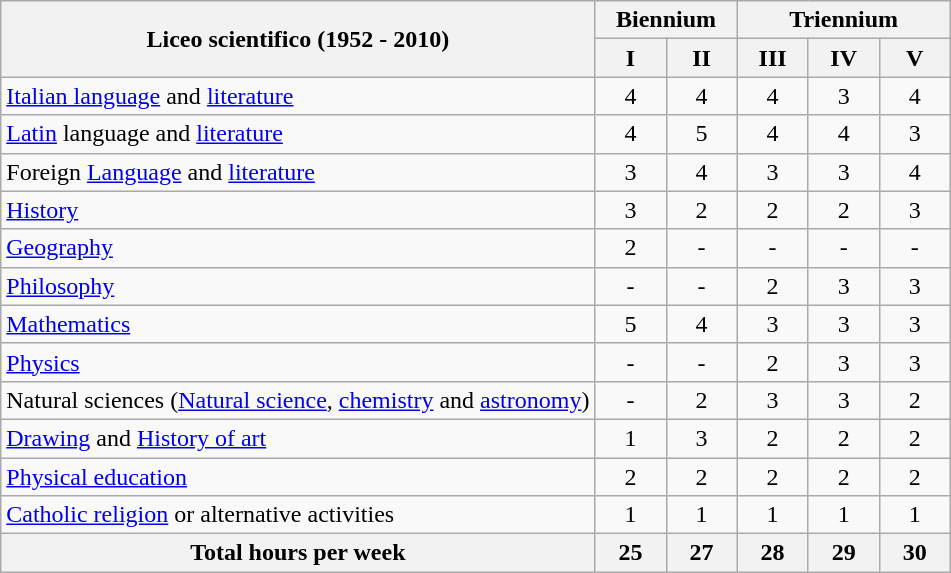<table class="wikitable">
<tr>
<th rowspan="2">Liceo scientifico (1952 - 2010)</th>
<th colspan="2">Biennium</th>
<th colspan="3">Triennium</th>
</tr>
<tr>
<th width=40>I</th>
<th width=40>II</th>
<th width=40>III</th>
<th width=40>IV</th>
<th width=40>V</th>
</tr>
<tr align="center">
<td align="left"><a href='#'>Italian language</a> and <a href='#'>literature</a></td>
<td>4</td>
<td>4</td>
<td>4</td>
<td>3</td>
<td>4</td>
</tr>
<tr align="center">
<td align="left"><a href='#'>Latin</a> language and <a href='#'>literature</a></td>
<td>4</td>
<td>5</td>
<td>4</td>
<td>4</td>
<td>3</td>
</tr>
<tr align="center">
<td align="left">Foreign <a href='#'>Language</a> and <a href='#'>literature</a></td>
<td>3</td>
<td>4</td>
<td>3</td>
<td>3</td>
<td>4</td>
</tr>
<tr align="center">
<td align="left"><a href='#'>History</a></td>
<td>3</td>
<td>2</td>
<td>2</td>
<td>2</td>
<td>3</td>
</tr>
<tr align="center">
<td align="left"><a href='#'>Geography</a></td>
<td>2</td>
<td>-</td>
<td>-</td>
<td>-</td>
<td>-</td>
</tr>
<tr align="center">
<td align="left"><a href='#'>Philosophy</a></td>
<td>-</td>
<td>-</td>
<td>2</td>
<td>3</td>
<td>3</td>
</tr>
<tr align="center">
<td align="left"><a href='#'>Mathematics</a></td>
<td>5</td>
<td>4</td>
<td>3</td>
<td>3</td>
<td>3</td>
</tr>
<tr align="center">
<td align="left"><a href='#'>Physics</a></td>
<td>-</td>
<td>-</td>
<td>2</td>
<td>3</td>
<td>3</td>
</tr>
<tr align="center">
<td align="left">Natural sciences (<a href='#'>Natural science</a>, <a href='#'>chemistry</a> and <a href='#'>astronomy</a>)</td>
<td>-</td>
<td>2</td>
<td>3</td>
<td>3</td>
<td>2</td>
</tr>
<tr align="center">
<td align="left"><a href='#'>Drawing</a> and <a href='#'>History of art</a></td>
<td>1</td>
<td>3</td>
<td>2</td>
<td>2</td>
<td>2</td>
</tr>
<tr align="center">
<td align="left"><a href='#'>Physical education</a></td>
<td>2</td>
<td>2</td>
<td>2</td>
<td>2</td>
<td>2</td>
</tr>
<tr align="center">
<td align="left"><a href='#'>Catholic religion</a> or alternative activities</td>
<td>1</td>
<td>1</td>
<td>1</td>
<td>1</td>
<td>1</td>
</tr>
<tr>
<th>Total hours per week</th>
<th>25</th>
<th>27</th>
<th>28</th>
<th>29</th>
<th>30</th>
</tr>
</table>
